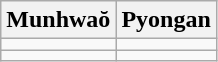<table class="wikitable">
<tr>
<th>Munhwaŏ</th>
<th>Pyongan</th>
</tr>
<tr>
<td></td>
<td></td>
</tr>
<tr>
<td></td>
<td></td>
</tr>
</table>
